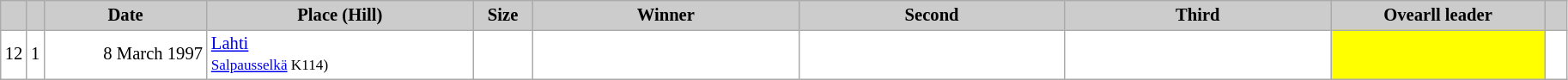<table class="wikitable plainrowheaders" style="background:#fff; font-size:86%; line-height:16px; border:grey solid 1px; border-collapse:collapse;">
<tr style="background:#ccc; text-align:center;">
<th scope="col" style="background:#ccc; width=30 px;"></th>
<th scope="col" style="background:#ccc; width=30 px;"></th>
<th scope="col" style="background:#ccc; width:120px;">Date</th>
<th scope="col" style="background:#ccc; width:200px;">Place (Hill)</th>
<th scope="col" style="background:#ccc; width:40px;">Size</th>
<th scope="col" style="background:#ccc; width:200px;">Winner</th>
<th scope="col" style="background:#ccc; width:200px;">Second</th>
<th scope="col" style="background:#ccc; width:200px;">Third</th>
<th scope="col" style="background:#ccc; width:160px;">Ovearll leader</th>
<th scope="col" style="background:#ccc; width:10px;"></th>
</tr>
<tr>
<td align=center>12</td>
<td align=center>1</td>
<td align=right>8 March 1997</td>
<td> <a href='#'>Lahti</a><br><small><a href='#'>Salpausselkä</a> K114)</small></td>
<td align=right></td>
<td></td>
<td></td>
<td></td>
<td bgcolor=yellow></td>
<td></td>
</tr>
</table>
